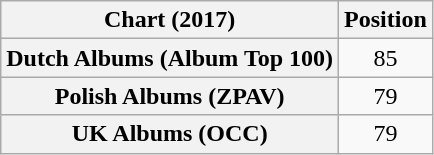<table class="wikitable plainrowheaders sortable" style="text-align:center">
<tr>
<th scope="col">Chart (2017)</th>
<th scope="col">Position</th>
</tr>
<tr>
<th scope="row">Dutch Albums (Album Top 100)</th>
<td>85</td>
</tr>
<tr>
<th scope="row">Polish Albums (ZPAV)</th>
<td>79</td>
</tr>
<tr>
<th scope="row">UK Albums (OCC)</th>
<td>79</td>
</tr>
</table>
